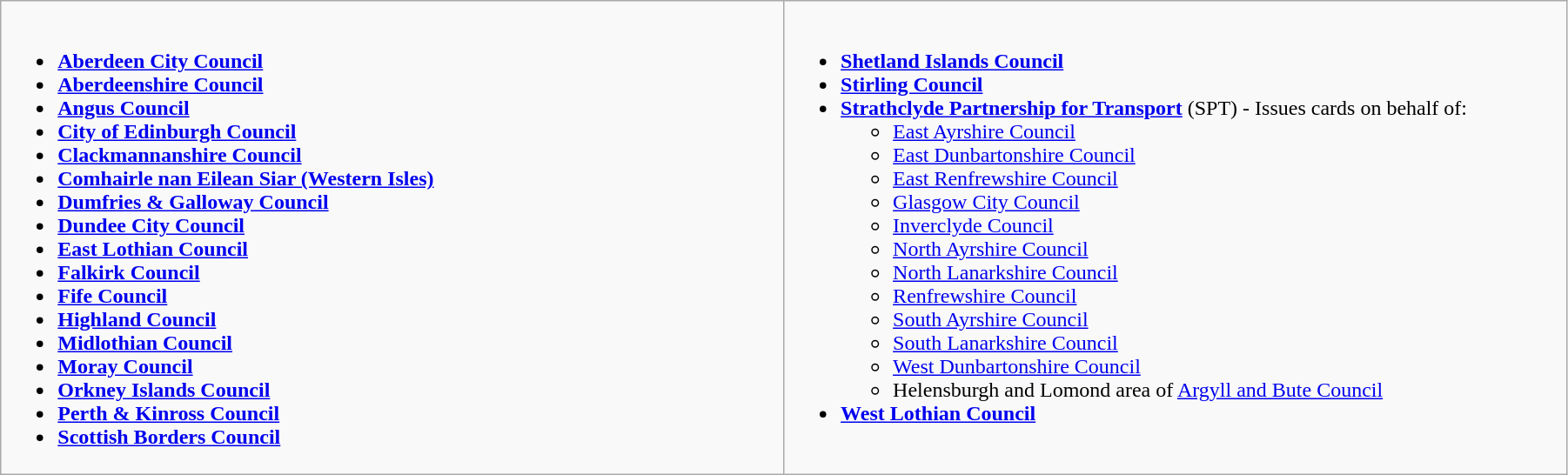<table class="wikitable" style="width:95%" border="1" valign="top">
<tr>
<td width="50%" valign="top"><br><ul><li><strong><a href='#'>Aberdeen City Council</a></strong></li><li><strong><a href='#'>Aberdeenshire Council</a></strong></li><li><strong><a href='#'>Angus Council</a></strong></li><li><strong><a href='#'>City of Edinburgh Council</a></strong></li><li><strong><a href='#'>Clackmannanshire Council</a></strong></li><li><strong><a href='#'>Comhairle nan Eilean Siar (Western Isles)</a></strong></li><li><strong><a href='#'>Dumfries & Galloway Council</a></strong></li><li><strong><a href='#'>Dundee City Council</a></strong></li><li><strong><a href='#'>East Lothian Council</a></strong></li><li><strong><a href='#'>Falkirk Council</a></strong></li><li><strong><a href='#'>Fife Council</a></strong></li><li><strong><a href='#'>Highland Council</a></strong></li><li><strong><a href='#'>Midlothian Council</a></strong></li><li><strong><a href='#'>Moray Council</a></strong></li><li><strong><a href='#'>Orkney Islands Council</a></strong></li><li><strong><a href='#'>Perth & Kinross Council</a></strong></li><li><strong><a href='#'>Scottish Borders Council</a></strong></li></ul></td>
<td width="50%" valign="top"><br><ul><li><strong><a href='#'>Shetland Islands Council</a></strong></li><li><strong><a href='#'>Stirling Council</a></strong></li><li><strong><a href='#'>Strathclyde Partnership for Transport</a></strong> (SPT) - Issues cards on behalf of:<ul><li><a href='#'>East Ayrshire Council</a></li><li><a href='#'>East Dunbartonshire Council</a></li><li><a href='#'>East Renfrewshire Council</a></li><li><a href='#'>Glasgow City Council</a></li><li><a href='#'>Inverclyde Council</a></li><li><a href='#'>North Ayrshire Council</a></li><li><a href='#'>North Lanarkshire Council</a></li><li><a href='#'>Renfrewshire Council</a></li><li><a href='#'>South Ayrshire Council</a></li><li><a href='#'>South Lanarkshire Council</a></li><li><a href='#'>West Dunbartonshire Council</a></li><li>Helensburgh and Lomond area of <a href='#'>Argyll and Bute Council</a></li></ul></li><li><strong><a href='#'>West Lothian Council</a></strong></li></ul></td>
</tr>
</table>
